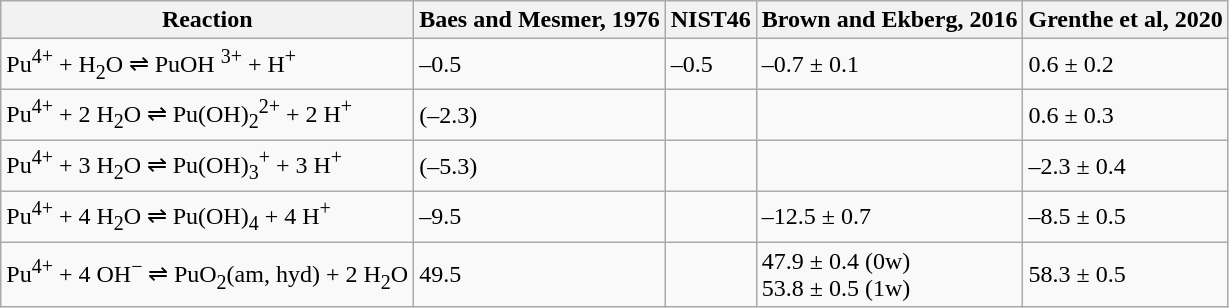<table class="wikitable">
<tr>
<th>Reaction</th>
<th>Baes and Mesmer, 1976</th>
<th>NIST46</th>
<th>Brown and Ekberg, 2016</th>
<th>Grenthe et al, 2020</th>
</tr>
<tr>
<td>Pu<sup>4+</sup> + H<sub>2</sub>O ⇌ PuOH   <sup>3+</sup> + H<sup>+</sup></td>
<td>–0.5</td>
<td>–0.5</td>
<td>–0.7 ± 0.1</td>
<td>0.6 ± 0.2</td>
</tr>
<tr>
<td>Pu<sup>4+</sup> + 2 H<sub>2</sub>O ⇌ Pu(OH)<sub>2</sub><sup>2+</sup> + 2 H<sup>+</sup></td>
<td>(–2.3)</td>
<td></td>
<td></td>
<td>0.6 ± 0.3</td>
</tr>
<tr>
<td>Pu<sup>4+</sup> + 3 H<sub>2</sub>O ⇌ Pu(OH)<sub>3</sub><sup>+</sup> + 3 H<sup>+</sup></td>
<td>(–5.3)</td>
<td></td>
<td></td>
<td>–2.3 ± 0.4</td>
</tr>
<tr>
<td>Pu<sup>4+</sup> + 4 H<sub>2</sub>O ⇌ Pu(OH)<sub>4</sub> + 4 H<sup>+</sup></td>
<td>–9.5</td>
<td></td>
<td>–12.5 ± 0.7</td>
<td>–8.5 ± 0.5</td>
</tr>
<tr>
<td>Pu<sup>4+</sup> + 4 OH<sup>−</sup> ⇌ PuO<sub>2</sub>(am, hyd) + 2 H<sub>2</sub>O</td>
<td>49.5</td>
<td></td>
<td>47.9 ± 0.4 (0w)<br>53.8 ± 0.5 (1w)</td>
<td>58.3 ± 0.5</td>
</tr>
</table>
